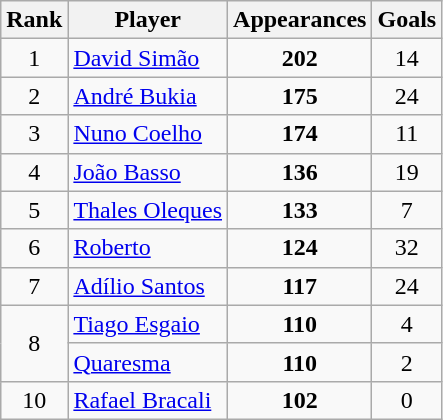<table class="wikitable" style="text-align:center;">
<tr>
<th>Rank</th>
<th>Player</th>
<th>Appearances</th>
<th>Goals</th>
</tr>
<tr>
<td rowspan=1>1</td>
<td align="left"> <a href='#'>David Simão</a></td>
<td><strong>202</strong></td>
<td>14</td>
</tr>
<tr>
<td rowspan=1>2</td>
<td align="left"> <a href='#'>André Bukia</a></td>
<td><strong>175</strong></td>
<td>24</td>
</tr>
<tr>
<td rowspan=1>3</td>
<td align="left"> <a href='#'>Nuno Coelho</a></td>
<td><strong>174</strong></td>
<td>11</td>
</tr>
<tr>
<td rowspan=1>4</td>
<td align="left"> <a href='#'>João Basso</a></td>
<td><strong>136</strong></td>
<td>19</td>
</tr>
<tr>
<td rowspan=1>5</td>
<td align="left"> <a href='#'>Thales Oleques</a></td>
<td><strong>133</strong></td>
<td>7</td>
</tr>
<tr>
<td rowspan=1>6</td>
<td align="left"> <a href='#'>Roberto</a></td>
<td><strong>124</strong></td>
<td>32</td>
</tr>
<tr>
<td rowspan=1>7</td>
<td align="left"> <a href='#'>Adílio Santos</a></td>
<td><strong>117</strong></td>
<td>24</td>
</tr>
<tr>
<td rowspan=2>8</td>
<td align="left"> <a href='#'>Tiago Esgaio</a></td>
<td><strong>110</strong></td>
<td>4</td>
</tr>
<tr>
<td align="left"> <a href='#'>Quaresma</a></td>
<td><strong>110</strong></td>
<td>2</td>
</tr>
<tr>
<td rowspan=1>10</td>
<td align="left"> <a href='#'>Rafael Bracali</a></td>
<td><strong>102</strong></td>
<td>0</td>
</tr>
</table>
